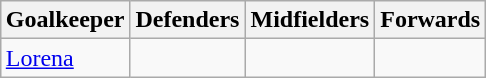<table class="wikitable" style="margin: 0 auto;">
<tr>
<th>Goalkeeper</th>
<th>Defenders</th>
<th>Midfielders</th>
<th>Forwards</th>
</tr>
<tr>
<td valign="top"> <a href='#'>Lorena</a></td>
<td valign="top"></td>
<td valign="top"></td>
<td valign="top"></td>
</tr>
</table>
